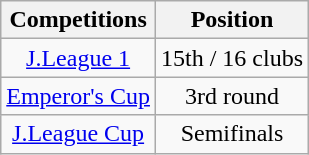<table class="wikitable" style="text-align:center;">
<tr>
<th>Competitions</th>
<th>Position</th>
</tr>
<tr>
<td><a href='#'>J.League 1</a></td>
<td>15th / 16 clubs</td>
</tr>
<tr>
<td><a href='#'>Emperor's Cup</a></td>
<td>3rd round</td>
</tr>
<tr>
<td><a href='#'>J.League Cup</a></td>
<td>Semifinals</td>
</tr>
</table>
